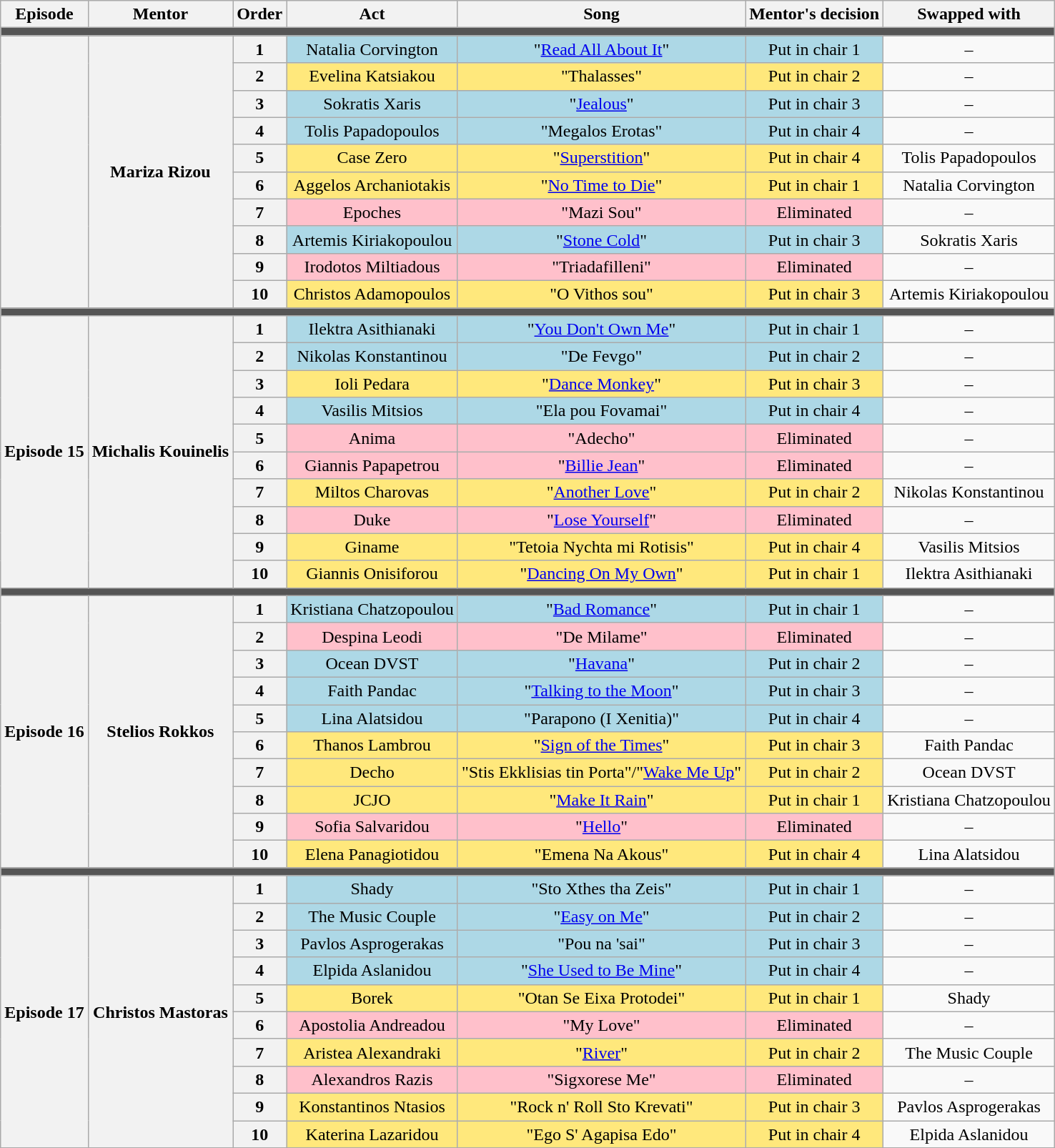<table class="wikitable plainrowheaders" style="text-align: center;">
<tr>
<th scope="col">Episode</th>
<th>Mentor</th>
<th>Order</th>
<th>Act</th>
<th>Song</th>
<th>Mentor's decision</th>
<th>Swapped with</th>
</tr>
<tr>
<td colspan="7" style="background:#555;"></td>
</tr>
<tr>
<th rowspan="10"><br></th>
<th rowspan="10">Mariza Rizou</th>
<th>1</th>
<td style="background:lightblue;">Natalia Corvington</td>
<td style="background:lightblue;">"<a href='#'>Read All About It</a>"</td>
<td style="background:lightblue;">Put in chair 1</td>
<td>–</td>
</tr>
<tr>
<th>2</th>
<td style="background:#FFE87C;">Evelina Katsiakou</td>
<td style="background:#FFE87C;">"Thalasses"</td>
<td style="background:#FFE87C;">Put in chair 2</td>
<td>–</td>
</tr>
<tr>
<th>3</th>
<td style="background:lightblue;">Sokratis Xaris</td>
<td style="background:lightblue;">"<a href='#'>Jealous</a>"</td>
<td style="background:lightblue;">Put in chair 3</td>
<td>–</td>
</tr>
<tr>
<th>4</th>
<td style="background:lightblue;">Tolis Papadopoulos</td>
<td style="background:lightblue;">"Megalos Erotas"</td>
<td style="background:lightblue;">Put in chair 4</td>
<td>–</td>
</tr>
<tr>
<th>5</th>
<td style="background:#FFE87C;">Case Zero</td>
<td style="background:#FFE87C;">"<a href='#'>Superstition</a>"</td>
<td style="background:#FFE87C;">Put in chair 4</td>
<td>Tolis Papadopoulos</td>
</tr>
<tr>
<th>6</th>
<td style="background:#FFE87C;">Aggelos Archaniotakis</td>
<td style="background:#FFE87C;">"<a href='#'>No Time to Die</a>"</td>
<td style="background:#FFE87C;">Put in chair 1</td>
<td>Natalia Corvington</td>
</tr>
<tr>
<th>7</th>
<td style="background:pink;">Epoches</td>
<td style="background:pink;">"Mazi Sou"</td>
<td style="background:pink;">Eliminated</td>
<td>–</td>
</tr>
<tr>
<th>8</th>
<td style="background:lightblue;">Artemis Kiriakopoulou</td>
<td style="background:lightblue;">"<a href='#'>Stone Cold</a>"</td>
<td style="background:lightblue;">Put in chair 3</td>
<td>Sokratis Xaris</td>
</tr>
<tr>
<th>9</th>
<td style="background:pink;">Irodotos Miltiadous</td>
<td style="background:pink;">"Triadafilleni"</td>
<td style="background:pink;">Eliminated</td>
<td>–</td>
</tr>
<tr>
<th>10</th>
<td style="background:#FFE87C;">Christos Adamopoulos</td>
<td style="background:#FFE87C;">"O Vithos sou"</td>
<td style="background:#FFE87C;">Put in chair 3</td>
<td>Artemis Kiriakopoulou</td>
</tr>
<tr>
<td colspan="7" style="background:#555;"></td>
</tr>
<tr>
<th rowspan="10">Episode 15<br></th>
<th rowspan="10">Michalis Kouinelis</th>
<th>1</th>
<td style="background:lightblue;">Ilektra Asithianaki</td>
<td style="background:lightblue;">"<a href='#'>You Don't Own Me</a>"</td>
<td style="background:lightblue;">Put in chair 1</td>
<td>–</td>
</tr>
<tr>
<th>2</th>
<td style="background:lightblue;">Nikolas Konstantinou</td>
<td style="background:lightblue;">"De Fevgo"</td>
<td style="background:lightblue;">Put in chair 2</td>
<td>–</td>
</tr>
<tr>
<th>3</th>
<td style="background:#FFE87C;">Ioli Pedara</td>
<td style="background:#FFE87C;">"<a href='#'>Dance Monkey</a>"</td>
<td style="background:#FFE87C;">Put in chair 3</td>
<td>–</td>
</tr>
<tr>
<th>4</th>
<td style="background:lightblue;">Vasilis Mitsios</td>
<td style="background:lightblue;">"Ela pou Fovamai"</td>
<td style="background:lightblue;">Put in chair 4</td>
<td>–</td>
</tr>
<tr>
<th>5</th>
<td style="background:pink;">Anima</td>
<td style="background:pink;">"Adecho"</td>
<td style="background:pink;">Eliminated</td>
<td>–</td>
</tr>
<tr>
<th>6</th>
<td style="background:pink;">Giannis Papapetrou</td>
<td style="background:pink;">"<a href='#'>Billie Jean</a>"</td>
<td style="background:pink;">Eliminated</td>
<td>–</td>
</tr>
<tr>
<th>7</th>
<td style="background:#FFE87C;">Miltos Charovas</td>
<td style="background:#FFE87C;">"<a href='#'>Another Love</a>"</td>
<td style="background:#FFE87C;">Put in chair 2</td>
<td>Nikolas Konstantinou</td>
</tr>
<tr>
<th>8</th>
<td style="background:pink;">Duke</td>
<td style="background:pink;">"<a href='#'>Lose Yourself</a>"</td>
<td style="background:pink;">Eliminated</td>
<td>–</td>
</tr>
<tr>
<th>9</th>
<td style="background:#FFE87C;">Giname</td>
<td style="background:#FFE87C;">"Tetoia Nychta mi Rotisis"</td>
<td style="background:#FFE87C;">Put in chair 4</td>
<td>Vasilis Mitsios</td>
</tr>
<tr>
<th>10</th>
<td style="background:#FFE87C;">Giannis Onisiforou</td>
<td style="background:#FFE87C;">"<a href='#'>Dancing On My Own</a>"</td>
<td style="background:#FFE87C;">Put in chair 1</td>
<td>Ilektra Asithianaki</td>
</tr>
<tr>
<td colspan="7" style="background:#555;"></td>
</tr>
<tr>
<th rowspan="10">Episode 16<br></th>
<th rowspan="10">Stelios Rokkos</th>
<th>1</th>
<td style="background:lightblue;">Kristiana Chatzopoulou</td>
<td style="background:lightblue;">"<a href='#'>Bad Romance</a>"</td>
<td style="background:lightblue;">Put in chair 1</td>
<td>–</td>
</tr>
<tr>
<th>2</th>
<td style="background:pink;">Despina Leodi</td>
<td style="background:pink;">"De Milame"</td>
<td style="background:pink;">Eliminated</td>
<td>–</td>
</tr>
<tr>
<th>3</th>
<td style="background:lightblue;">Ocean DVST</td>
<td style="background:lightblue;">"<a href='#'>Havana</a>"</td>
<td style="background:lightblue;">Put in chair 2</td>
<td>–</td>
</tr>
<tr>
<th>4</th>
<td style="background:lightblue;">Faith Pandac</td>
<td style="background:lightblue;">"<a href='#'>Talking to the Moon</a>"</td>
<td style="background:lightblue;">Put in chair 3</td>
<td>–</td>
</tr>
<tr>
<th>5</th>
<td style="background:lightblue;">Lina Alatsidou</td>
<td style="background:lightblue;">"Parapono (I Xenitia)"</td>
<td style="background:lightblue;">Put in chair 4</td>
<td>–</td>
</tr>
<tr>
<th>6</th>
<td style="background:#FFE87C;">Thanos Lambrou</td>
<td style="background:#FFE87C;">"<a href='#'>Sign of the Times</a>"</td>
<td style="background:#FFE87C;">Put in chair 3</td>
<td>Faith Pandac</td>
</tr>
<tr>
<th>7</th>
<td style="background:#FFE87C;">Decho</td>
<td style="background:#FFE87C;">"Stis Ekklisias tin Porta"/"<a href='#'>Wake Me Up</a>"</td>
<td style="background:#FFE87C;">Put in chair 2</td>
<td>Ocean DVST</td>
</tr>
<tr>
<th>8</th>
<td style="background:#FFE87C;">JCJO</td>
<td style="background:#FFE87C;">"<a href='#'>Make It Rain</a>"</td>
<td style="background:#FFE87C;">Put in chair 1</td>
<td>Kristiana Chatzopoulou</td>
</tr>
<tr>
<th>9</th>
<td style="background:pink;">Sofia Salvaridou</td>
<td style="background:pink;">"<a href='#'>Hello</a>"</td>
<td style="background:pink;">Eliminated</td>
<td>–</td>
</tr>
<tr>
<th>10</th>
<td style="background:#FFE87C;">Elena Panagiotidou</td>
<td style="background:#FFE87C;">"Emena Na Akous"</td>
<td style="background:#FFE87C;">Put in chair 4</td>
<td>Lina Alatsidou</td>
</tr>
<tr>
<td colspan="7" style="background:#555;"></td>
</tr>
<tr>
<th rowspan="10">Episode 17<br></th>
<th rowspan="10">Christos Mastoras</th>
<th>1</th>
<td style="background:lightblue;">Shady</td>
<td style="background:lightblue;">"Sto Xthes tha Zeis"</td>
<td style="background:lightblue;">Put in chair 1</td>
<td>–</td>
</tr>
<tr>
<th>2</th>
<td style="background:lightblue;">The Music Couple</td>
<td style="background:lightblue;">"<a href='#'>Easy on Me</a>"</td>
<td style="background:lightblue;">Put in chair 2</td>
<td>–</td>
</tr>
<tr>
<th>3</th>
<td style="background:lightblue;">Pavlos Asprogerakas</td>
<td style="background:lightblue;">"Pou na 'sai"</td>
<td style="background:lightblue;">Put in chair 3</td>
<td>–</td>
</tr>
<tr>
<th>4</th>
<td style="background:lightblue;">Elpida Aslanidou</td>
<td style="background:lightblue;">"<a href='#'>She Used to Be Mine</a>"</td>
<td style="background:lightblue;">Put in chair 4</td>
<td>–</td>
</tr>
<tr>
<th>5</th>
<td style="background:#FFE87C;">Borek</td>
<td style="background:#FFE87C;">"Otan Se Eixa Protodei"</td>
<td style="background:#FFE87C;">Put in chair 1</td>
<td>Shady</td>
</tr>
<tr>
<th>6</th>
<td style="background:pink;">Apostolia Andreadou</td>
<td style="background:pink;">"My Love"</td>
<td style="background:pink;">Eliminated</td>
<td>–</td>
</tr>
<tr>
<th>7</th>
<td style="background:#FFE87C;">Aristea Alexandraki</td>
<td style="background:#FFE87C;">"<a href='#'>River</a>"</td>
<td style="background:#FFE87C;">Put in chair 2</td>
<td>The Music Couple</td>
</tr>
<tr>
<th>8</th>
<td style="background:pink;">Alexandros Razis</td>
<td style="background:pink;">"Sigxorese Me"</td>
<td style="background:pink;">Eliminated</td>
<td>–</td>
</tr>
<tr>
<th>9</th>
<td style="background:#FFE87C;">Konstantinos Ntasios</td>
<td style="background:#FFE87C;">"Rock n' Roll Sto Krevati"</td>
<td style="background:#FFE87C;">Put in chair 3</td>
<td>Pavlos Asprogerakas</td>
</tr>
<tr>
<th>10</th>
<td style="background:#FFE87C;">Katerina Lazaridou</td>
<td style="background:#FFE87C;">"Ego S' Agapisa Edo"</td>
<td style="background:#FFE87C;">Put in chair 4</td>
<td>Elpida Aslanidou</td>
</tr>
<tr>
</tr>
</table>
